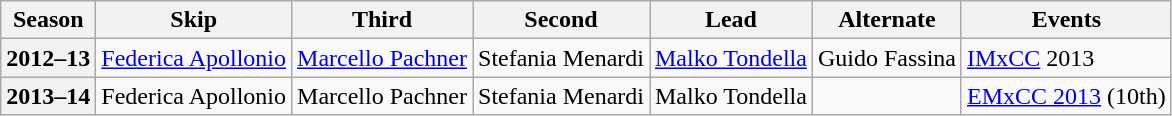<table class="wikitable">
<tr>
<th scope="col">Season</th>
<th scope="col">Skip</th>
<th scope="col">Third</th>
<th scope="col">Second</th>
<th scope="col">Lead</th>
<th scope="col">Alternate</th>
<th scope="col">Events</th>
</tr>
<tr>
<th scope="row">2012–13</th>
<td><a href='#'>Federica Apollonio</a></td>
<td><a href='#'>Marcello Pachner</a></td>
<td>Stefania Menardi</td>
<td><a href='#'>Malko Tondella</a></td>
<td>Guido Fassina</td>
<td><a href='#'>IMxCC</a> 2013 </td>
</tr>
<tr>
<th scope="row">2013–14</th>
<td>Federica Apollonio</td>
<td>Marcello Pachner</td>
<td>Stefania Menardi</td>
<td>Malko Tondella</td>
<td></td>
<td><a href='#'>EMxCC 2013</a> (10th)</td>
</tr>
</table>
